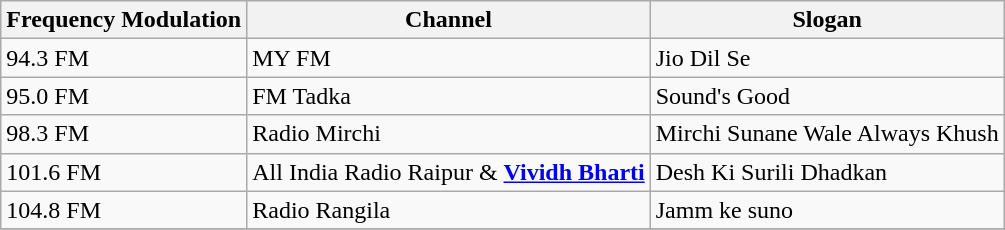<table class="wikitable">
<tr>
<th>Frequency Modulation</th>
<th>Channel</th>
<th>Slogan</th>
</tr>
<tr>
<td>94.3 FM</td>
<td>MY FM</td>
<td>Jio Dil Se</td>
</tr>
<tr>
<td>95.0 FM</td>
<td>FM Tadka</td>
<td>Sound's Good</td>
</tr>
<tr>
<td>98.3 FM</td>
<td>Radio Mirchi</td>
<td>Mirchi Sunane Wale Always Khush</td>
</tr>
<tr>
<td>101.6 FM</td>
<td>All India Radio Raipur  &  <strong><a href='#'>Vividh Bharti</a></strong></td>
<td>Desh Ki Surili Dhadkan</td>
</tr>
<tr>
<td>104.8 FM</td>
<td>Radio Rangila</td>
<td>Jamm ke suno</td>
</tr>
<tr>
</tr>
</table>
